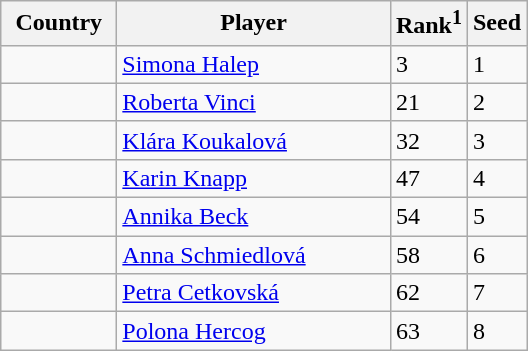<table class="sortable wikitable">
<tr>
<th width="70">Country</th>
<th width="175">Player</th>
<th>Rank<sup>1</sup></th>
<th>Seed</th>
</tr>
<tr>
<td></td>
<td><a href='#'>Simona Halep</a></td>
<td>3</td>
<td>1</td>
</tr>
<tr>
<td></td>
<td><a href='#'>Roberta Vinci</a></td>
<td>21</td>
<td>2</td>
</tr>
<tr>
<td></td>
<td><a href='#'>Klára Koukalová</a></td>
<td>32</td>
<td>3</td>
</tr>
<tr>
<td></td>
<td><a href='#'>Karin Knapp</a></td>
<td>47</td>
<td>4</td>
</tr>
<tr>
<td></td>
<td><a href='#'>Annika Beck</a></td>
<td>54</td>
<td>5</td>
</tr>
<tr>
<td></td>
<td><a href='#'>Anna Schmiedlová</a></td>
<td>58</td>
<td>6</td>
</tr>
<tr>
<td></td>
<td><a href='#'>Petra Cetkovská</a></td>
<td>62</td>
<td>7</td>
</tr>
<tr>
<td></td>
<td><a href='#'>Polona Hercog</a></td>
<td>63</td>
<td>8</td>
</tr>
</table>
